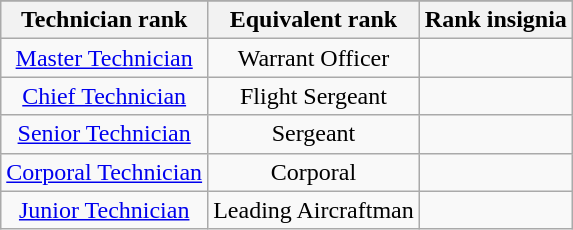<table class="wikitable">
<tr>
</tr>
<tr style="text-align:center">
<th>Technician rank</th>
<th>Equivalent rank</th>
<th>Rank insignia</th>
</tr>
<tr style="text-align:center">
<td><a href='#'>Master Technician</a></td>
<td>Warrant Officer</td>
<td></td>
</tr>
<tr style="text-align:center">
<td><a href='#'>Chief Technician</a></td>
<td>Flight Sergeant</td>
<td></td>
</tr>
<tr style="text-align:center">
<td><a href='#'>Senior Technician</a></td>
<td>Sergeant</td>
<td></td>
</tr>
<tr style="text-align:center">
<td><a href='#'>Corporal Technician</a></td>
<td>Corporal</td>
<td></td>
</tr>
<tr style="text-align:center">
<td><a href='#'>Junior Technician</a></td>
<td>Leading Aircraftman</td>
<td></td>
</tr>
</table>
